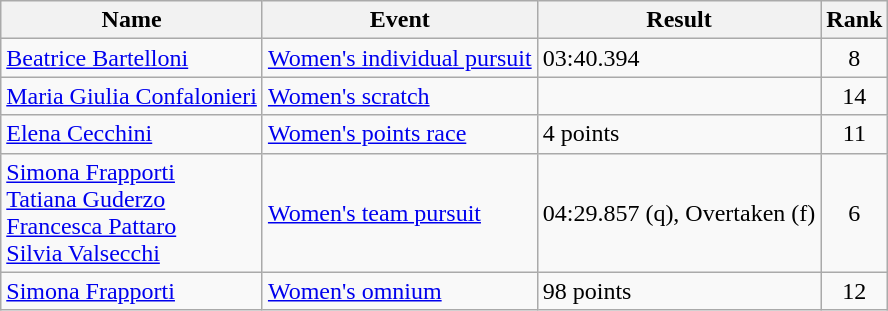<table class="wikitable sortable">
<tr>
<th>Name</th>
<th>Event</th>
<th>Result</th>
<th>Rank</th>
</tr>
<tr>
<td><a href='#'>Beatrice Bartelloni</a></td>
<td><a href='#'>Women's individual pursuit</a></td>
<td>03:40.394</td>
<td align=center>8</td>
</tr>
<tr>
<td><a href='#'>Maria Giulia Confalonieri</a></td>
<td><a href='#'>Women's scratch</a></td>
<td></td>
<td align=center>14</td>
</tr>
<tr>
<td><a href='#'>Elena Cecchini</a></td>
<td><a href='#'>Women's points race</a></td>
<td>4 points</td>
<td align=center>11</td>
</tr>
<tr>
<td><a href='#'>Simona Frapporti</a><br><a href='#'>Tatiana Guderzo</a><br><a href='#'>Francesca Pattaro</a><br><a href='#'>Silvia Valsecchi</a></td>
<td><a href='#'>Women's team pursuit</a></td>
<td>04:29.857 (q), Overtaken (f)</td>
<td align=center>6</td>
</tr>
<tr>
<td><a href='#'>Simona Frapporti</a></td>
<td><a href='#'>Women's omnium</a></td>
<td>98 points</td>
<td align=center>12</td>
</tr>
</table>
